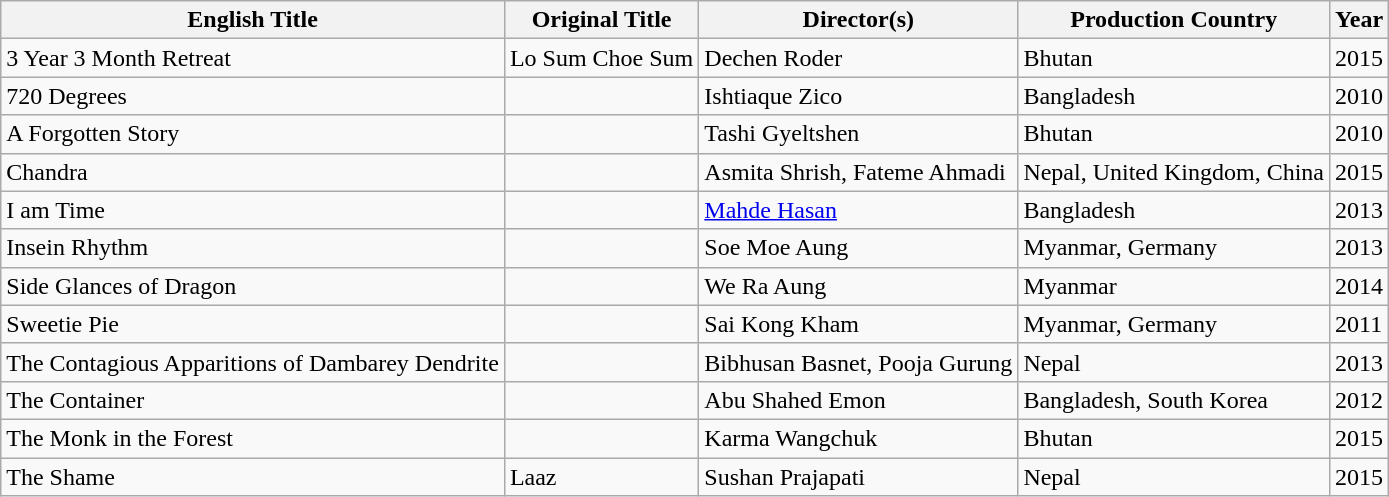<table class="wikitable">
<tr>
<th>English Title</th>
<th>Original Title</th>
<th>Director(s)</th>
<th>Production Country</th>
<th>Year</th>
</tr>
<tr>
<td>3 Year 3 Month  Retreat</td>
<td>Lo Sum Choe Sum</td>
<td>Dechen Roder</td>
<td>Bhutan</td>
<td>2015</td>
</tr>
<tr>
<td>720 Degrees</td>
<td></td>
<td>Ishtiaque Zico</td>
<td>Bangladesh</td>
<td>2010</td>
</tr>
<tr>
<td>A Forgotten Story</td>
<td></td>
<td>Tashi Gyeltshen</td>
<td>Bhutan</td>
<td>2010</td>
</tr>
<tr>
<td>Chandra</td>
<td></td>
<td>Asmita Shrish, Fateme Ahmadi</td>
<td>Nepal, United Kingdom, China</td>
<td>2015</td>
</tr>
<tr>
<td>I am Time</td>
<td></td>
<td><a href='#'>Mahde Hasan</a></td>
<td>Bangladesh</td>
<td>2013</td>
</tr>
<tr>
<td>Insein Rhythm</td>
<td></td>
<td>Soe Moe Aung</td>
<td>Myanmar, Germany</td>
<td>2013</td>
</tr>
<tr>
<td>Side Glances of Dragon</td>
<td></td>
<td>We Ra Aung</td>
<td>Myanmar</td>
<td>2014</td>
</tr>
<tr>
<td>Sweetie Pie</td>
<td></td>
<td>Sai Kong Kham</td>
<td>Myanmar, Germany</td>
<td>2011</td>
</tr>
<tr>
<td>The Contagious Apparitions of Dambarey  Dendrite</td>
<td></td>
<td>Bibhusan Basnet, Pooja Gurung</td>
<td>Nepal</td>
<td>2013</td>
</tr>
<tr>
<td>The Container</td>
<td></td>
<td>Abu Shahed Emon</td>
<td>Bangladesh, South Korea</td>
<td>2012</td>
</tr>
<tr>
<td>The Monk in the Forest</td>
<td></td>
<td>Karma Wangchuk</td>
<td>Bhutan</td>
<td>2015</td>
</tr>
<tr>
<td>The Shame</td>
<td>Laaz</td>
<td>Sushan Prajapati</td>
<td>Nepal</td>
<td>2015</td>
</tr>
</table>
